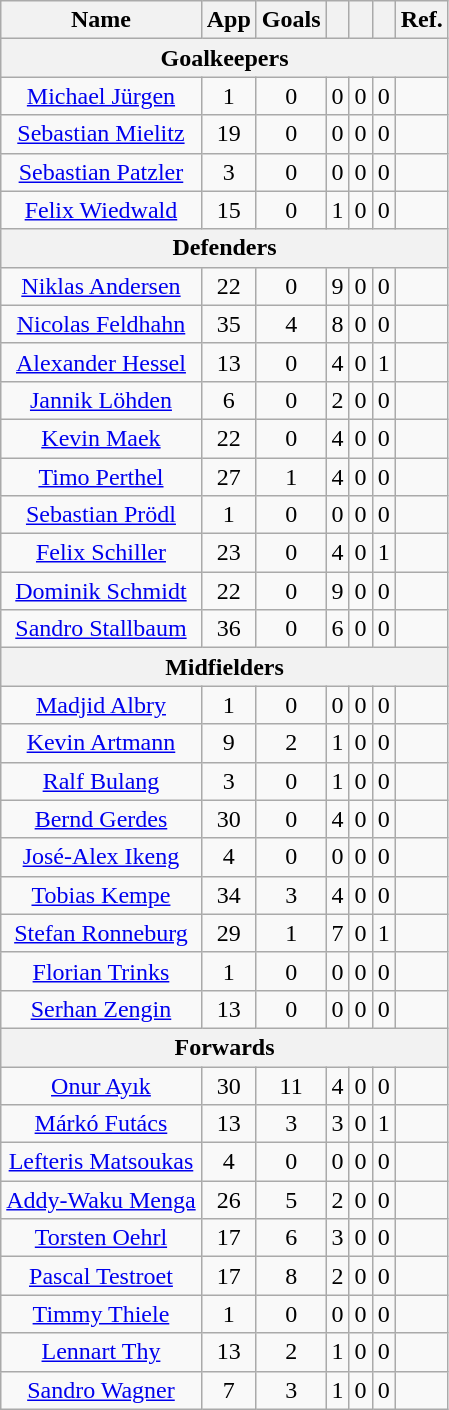<table class="wikitable" style="text-align:center;">
<tr>
<th>Name</th>
<th>App</th>
<th>Goals</th>
<th></th>
<th></th>
<th></th>
<th>Ref.</th>
</tr>
<tr>
<th colspan="7">Goalkeepers</th>
</tr>
<tr>
<td><a href='#'>Michael Jürgen</a></td>
<td>1</td>
<td>0</td>
<td>0</td>
<td>0</td>
<td>0</td>
<td></td>
</tr>
<tr>
<td><a href='#'>Sebastian Mielitz</a></td>
<td>19</td>
<td>0</td>
<td>0</td>
<td>0</td>
<td>0</td>
<td></td>
</tr>
<tr>
<td><a href='#'>Sebastian Patzler</a></td>
<td>3</td>
<td>0</td>
<td>0</td>
<td>0</td>
<td>0</td>
<td></td>
</tr>
<tr>
<td><a href='#'>Felix Wiedwald</a></td>
<td>15</td>
<td>0</td>
<td>1</td>
<td>0</td>
<td>0</td>
<td></td>
</tr>
<tr>
<th colspan="7">Defenders</th>
</tr>
<tr>
<td><a href='#'>Niklas Andersen</a></td>
<td>22</td>
<td>0</td>
<td>9</td>
<td>0</td>
<td>0</td>
<td></td>
</tr>
<tr>
<td><a href='#'>Nicolas Feldhahn</a></td>
<td>35</td>
<td>4</td>
<td>8</td>
<td>0</td>
<td>0</td>
<td></td>
</tr>
<tr>
<td><a href='#'>Alexander Hessel</a></td>
<td>13</td>
<td>0</td>
<td>4</td>
<td>0</td>
<td>1</td>
<td></td>
</tr>
<tr>
<td><a href='#'>Jannik Löhden</a></td>
<td>6</td>
<td>0</td>
<td>2</td>
<td>0</td>
<td>0</td>
<td></td>
</tr>
<tr>
<td><a href='#'>Kevin Maek</a></td>
<td>22</td>
<td>0</td>
<td>4</td>
<td>0</td>
<td>0</td>
<td></td>
</tr>
<tr>
<td><a href='#'>Timo Perthel</a></td>
<td>27</td>
<td>1</td>
<td>4</td>
<td>0</td>
<td>0</td>
<td></td>
</tr>
<tr>
<td><a href='#'>Sebastian Prödl</a></td>
<td>1</td>
<td>0</td>
<td>0</td>
<td>0</td>
<td>0</td>
<td></td>
</tr>
<tr>
<td><a href='#'>Felix Schiller</a></td>
<td>23</td>
<td>0</td>
<td>4</td>
<td>0</td>
<td>1</td>
<td></td>
</tr>
<tr>
<td><a href='#'>Dominik Schmidt</a></td>
<td>22</td>
<td>0</td>
<td>9</td>
<td>0</td>
<td>0</td>
<td></td>
</tr>
<tr>
<td><a href='#'>Sandro Stallbaum</a></td>
<td>36</td>
<td>0</td>
<td>6</td>
<td>0</td>
<td>0</td>
<td></td>
</tr>
<tr>
<th colspan="7">Midfielders</th>
</tr>
<tr>
<td><a href='#'>Madjid Albry</a></td>
<td>1</td>
<td>0</td>
<td>0</td>
<td>0</td>
<td>0</td>
<td></td>
</tr>
<tr>
<td><a href='#'>Kevin Artmann</a></td>
<td>9</td>
<td>2</td>
<td>1</td>
<td>0</td>
<td>0</td>
<td></td>
</tr>
<tr>
<td><a href='#'>Ralf Bulang</a></td>
<td>3</td>
<td>0</td>
<td>1</td>
<td>0</td>
<td>0</td>
<td></td>
</tr>
<tr>
<td><a href='#'>Bernd Gerdes</a></td>
<td>30</td>
<td>0</td>
<td>4</td>
<td>0</td>
<td>0</td>
<td></td>
</tr>
<tr>
<td><a href='#'>José-Alex Ikeng</a></td>
<td>4</td>
<td>0</td>
<td>0</td>
<td>0</td>
<td>0</td>
<td></td>
</tr>
<tr>
<td><a href='#'>Tobias Kempe</a></td>
<td>34</td>
<td>3</td>
<td>4</td>
<td>0</td>
<td>0</td>
<td></td>
</tr>
<tr>
<td><a href='#'>Stefan Ronneburg</a></td>
<td>29</td>
<td>1</td>
<td>7</td>
<td>0</td>
<td>1</td>
<td></td>
</tr>
<tr>
<td><a href='#'>Florian Trinks</a></td>
<td>1</td>
<td>0</td>
<td>0</td>
<td>0</td>
<td>0</td>
<td></td>
</tr>
<tr>
<td><a href='#'>Serhan Zengin</a></td>
<td>13</td>
<td>0</td>
<td>0</td>
<td>0</td>
<td>0</td>
<td></td>
</tr>
<tr>
<th colspan="7">Forwards</th>
</tr>
<tr>
<td><a href='#'>Onur Ayık</a></td>
<td>30</td>
<td>11</td>
<td>4</td>
<td>0</td>
<td>0</td>
<td></td>
</tr>
<tr>
<td><a href='#'>Márkó Futács</a></td>
<td>13</td>
<td>3</td>
<td>3</td>
<td>0</td>
<td>1</td>
<td></td>
</tr>
<tr>
<td><a href='#'>Lefteris Matsoukas</a></td>
<td>4</td>
<td>0</td>
<td>0</td>
<td>0</td>
<td>0</td>
<td></td>
</tr>
<tr>
<td><a href='#'>Addy-Waku Menga</a></td>
<td>26</td>
<td>5</td>
<td>2</td>
<td>0</td>
<td>0</td>
<td></td>
</tr>
<tr>
<td><a href='#'>Torsten Oehrl</a></td>
<td>17</td>
<td>6</td>
<td>3</td>
<td>0</td>
<td>0</td>
<td></td>
</tr>
<tr>
<td><a href='#'>Pascal Testroet</a></td>
<td>17</td>
<td>8</td>
<td>2</td>
<td>0</td>
<td>0</td>
<td></td>
</tr>
<tr>
<td><a href='#'>Timmy Thiele</a></td>
<td>1</td>
<td>0</td>
<td>0</td>
<td>0</td>
<td>0</td>
<td></td>
</tr>
<tr>
<td><a href='#'>Lennart Thy</a></td>
<td>13</td>
<td>2</td>
<td>1</td>
<td>0</td>
<td>0</td>
<td></td>
</tr>
<tr>
<td><a href='#'>Sandro Wagner</a></td>
<td>7</td>
<td>3</td>
<td>1</td>
<td>0</td>
<td>0</td>
<td></td>
</tr>
</table>
